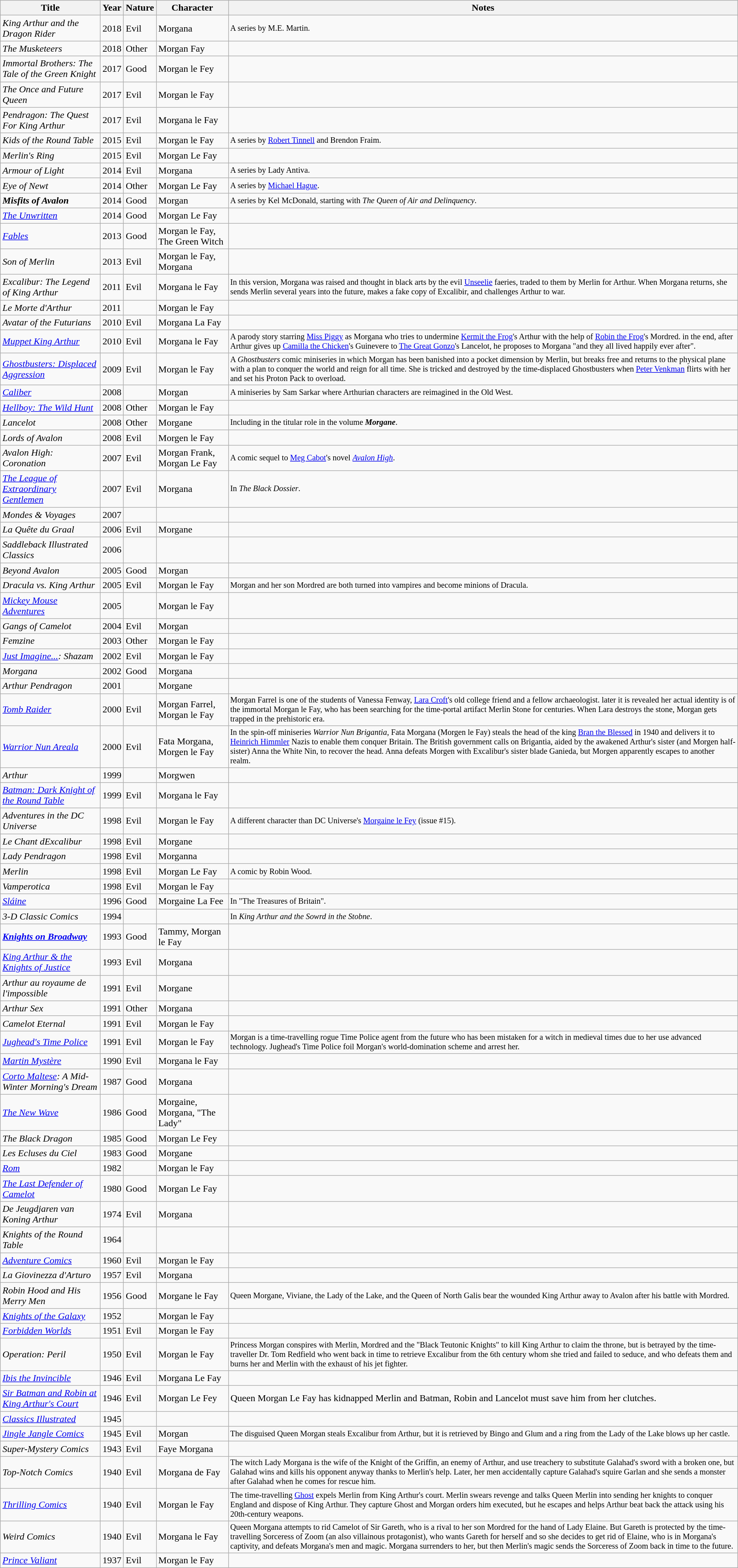<table class="wikitable sortable">
<tr>
<th>Title</th>
<th>Year</th>
<th>Nature</th>
<th>Character</th>
<th>Notes</th>
</tr>
<tr>
<td><em>King Arthur and the Dragon Rider</em></td>
<td>2018</td>
<td>Evil</td>
<td>Morgana</td>
<td style="font-size: 85%;">A series by M.E. Martin.</td>
</tr>
<tr>
<td><em>The Musketeers</em></td>
<td>2018</td>
<td>Other</td>
<td>Morgan Fay</td>
<td style="font-size: 85%;"></td>
</tr>
<tr>
<td><em>Immortal Brothers: The Tale of the Green Knight</em></td>
<td>2017</td>
<td>Good</td>
<td>Morgan le Fey</td>
<td style="font-size: 85%;"></td>
</tr>
<tr>
<td><em>The Once and Future Queen</em></td>
<td>2017</td>
<td>Evil</td>
<td>Morgan le Fay</td>
<td style="font-size: 85%;"></td>
</tr>
<tr>
<td><em>Pendragon: The Quest For King Arthur</em></td>
<td>2017</td>
<td>Evil</td>
<td>Morgana le Fay</td>
<td style="font-size: 85%;"></td>
</tr>
<tr>
<td><em>Kids of the Round Table</em></td>
<td>2015</td>
<td>Evil</td>
<td>Morgan le Fay</td>
<td style="font-size: 85%;">A series by <a href='#'>Robert Tinnell</a> and Brendon Fraim.</td>
</tr>
<tr>
<td><em>Merlin's Ring</em></td>
<td>2015</td>
<td>Evil</td>
<td>Morgan Le Fay</td>
<td style="font-size: 85%;"></td>
</tr>
<tr>
<td><em>Armour of Light</em></td>
<td>2014</td>
<td>Evil</td>
<td>Morgana</td>
<td style="font-size: 85%;">A series by Lady Antiva.</td>
</tr>
<tr>
<td><em>Eye of Newt</em></td>
<td>2014</td>
<td>Other</td>
<td>Morgan Le Fay</td>
<td style="font-size: 85%;">A series by <a href='#'>Michael Hague</a>.</td>
</tr>
<tr>
<td><strong><em>Misfits of Avalon</em></strong></td>
<td>2014</td>
<td>Good</td>
<td>Morgan</td>
<td style="font-size: 85%;">A series by Kel McDonald, starting with <em>The Queen of Air and Delinquency</em>.</td>
</tr>
<tr>
<td><em><a href='#'>The Unwritten</a></em></td>
<td>2014</td>
<td>Good</td>
<td>Morgan Le Fay</td>
<td style="font-size: 85%;"></td>
</tr>
<tr>
<td><em><a href='#'>Fables</a></em></td>
<td>2013</td>
<td>Good</td>
<td>Morgan le Fay, The Green Witch</td>
<td style="font-size: 85%;"></td>
</tr>
<tr>
<td><em>Son of Merlin</em></td>
<td>2013</td>
<td>Evil</td>
<td>Morgan le Fay, Morgana</td>
<td style="font-size: 85%;"></td>
</tr>
<tr>
<td><em>Excalibur: The Legend of King Arthur</em></td>
<td>2011</td>
<td>Evil</td>
<td>Morgana le Fay</td>
<td style="font-size: 85%;">In this version, Morgana was raised and thought in black arts by the evil <a href='#'>Unseelie</a> faeries, traded to them by Merlin for Arthur. When Morgana returns, she sends Merlin several years into the future, makes a fake copy of Excalibir, and challenges Arthur to war.</td>
</tr>
<tr>
<td><em>Le Morte d'Arthur</em></td>
<td>2011</td>
<td></td>
<td>Morgan le Fay</td>
<td style="font-size: 85%;"></td>
</tr>
<tr>
<td><em>Avatar of the Futurians</em></td>
<td>2010</td>
<td>Evil</td>
<td>Morgana La Fay</td>
<td style="font-size: 85%;"></td>
</tr>
<tr>
<td><em><a href='#'>Muppet King Arthur</a></em></td>
<td>2010</td>
<td>Evil</td>
<td>Morgana le Fay</td>
<td style="font-size: 85%;">A parody story starring <a href='#'>Miss Piggy</a> as Morgana who tries to undermine <a href='#'>Kermit the Frog</a>'s Arthur with the help of <a href='#'>Robin the Frog</a>'s Mordred. in the end, after Arthur gives up <a href='#'>Camilla the Chicken</a>'s Guinevere to <a href='#'>The Great Gonzo</a>'s Lancelot, he proposes to Morgana "and they all lived happily ever after".</td>
</tr>
<tr>
<td><em><a href='#'>Ghostbusters: Displaced Aggression</a></em></td>
<td>2009</td>
<td>Evil</td>
<td>Morgan le Fay</td>
<td style="font-size: 85%;">A <em>Ghostbusters</em> comic miniseries in which Morgan has been banished into a pocket dimension by Merlin, but breaks free and returns to the physical plane with a plan to conquer the world and reign for all time. She is tricked and destroyed by the time-displaced Ghostbusters when <a href='#'>Peter Venkman</a> flirts with her and set his Proton Pack to overload.</td>
</tr>
<tr>
<td><em><a href='#'>Caliber</a></em></td>
<td>2008</td>
<td></td>
<td>Morgan</td>
<td style="font-size: 85%;">A miniseries by Sam Sarkar where Arthurian characters are reimagined in the Old West.</td>
</tr>
<tr>
<td><em><a href='#'>Hellboy: The Wild Hunt</a></em></td>
<td>2008</td>
<td>Other</td>
<td>Morgan le Fay</td>
<td style="font-size: 85%;"></td>
</tr>
<tr>
<td><em>Lancelot</em></td>
<td>2008</td>
<td>Other</td>
<td>Morgane</td>
<td style="font-size: 85%;">Including in the titular role in the volume <strong><em>Morgane</em></strong>.</td>
</tr>
<tr>
<td><em>Lords of Avalon</em></td>
<td>2008</td>
<td>Evil</td>
<td>Morgen le Fay</td>
<td style="font-size: 85%;"></td>
</tr>
<tr>
<td><em>Avalon High: Coronation</em></td>
<td>2007</td>
<td>Evil</td>
<td>Morgan Frank, Morgan Le Fay</td>
<td style="font-size: 85%;">A comic sequel to <a href='#'>Meg Cabot</a>'s novel <em><a href='#'>Avalon High</a></em>.</td>
</tr>
<tr>
<td><em><a href='#'>The League of Extraordinary Gentlemen</a></em></td>
<td>2007</td>
<td>Evil</td>
<td>Morgana</td>
<td style="font-size: 85%;">In <em>The Black Dossier</em>.</td>
</tr>
<tr>
<td><em>Mondes & Voyages</em></td>
<td>2007</td>
<td></td>
<td></td>
<td style="font-size: 85%;"></td>
</tr>
<tr>
<td><em>La Quête du Graal</em></td>
<td>2006</td>
<td>Evil</td>
<td>Morgane</td>
<td style="font-size: 85%;"></td>
</tr>
<tr>
<td><em>Saddleback Illustrated Classics</em></td>
<td>2006</td>
<td></td>
<td></td>
<td style="font-size: 85%;"></td>
</tr>
<tr>
<td><em>Beyond Avalon</em></td>
<td>2005</td>
<td>Good</td>
<td>Morgan</td>
<td style="font-size: 85%;"></td>
</tr>
<tr>
<td><em>Dracula vs. King Arthur</em></td>
<td>2005</td>
<td>Evil</td>
<td>Morgan le Fay</td>
<td style="font-size: 85%;">Morgan and her son Mordred are both turned into vampires and become minions of Dracula.</td>
</tr>
<tr>
<td><em><a href='#'>Mickey Mouse Adventures</a></em></td>
<td>2005</td>
<td></td>
<td>Morgan le Fay</td>
<td style="font-size: 85%;"></td>
</tr>
<tr>
<td><em>Gangs of Camelot</em></td>
<td>2004</td>
<td>Evil</td>
<td>Morgan</td>
<td style="font-size: 85%;"></td>
</tr>
<tr>
<td><em>Femzine</em></td>
<td>2003</td>
<td>Other</td>
<td>Morgan le Fay</td>
<td style="font-size: 85%;"></td>
</tr>
<tr>
<td><em><a href='#'>Just Imagine...</a>: Shazam</em></td>
<td>2002</td>
<td>Evil</td>
<td>Morgan le Fay</td>
<td style="font-size: 85%;"></td>
</tr>
<tr>
<td><em>Morgana </em></td>
<td>2002</td>
<td>Good</td>
<td>Morgana</td>
<td style="font-size: 85%;"></td>
</tr>
<tr>
<td><em>Arthur Pendragon</em></td>
<td>2001</td>
<td></td>
<td>Morgane</td>
<td style="font-size: 85%;"></td>
</tr>
<tr>
<td><em><a href='#'>Tomb Raider</a></em></td>
<td>2000</td>
<td>Evil</td>
<td>Morgan Farrel, Morgan le Fay</td>
<td style="font-size: 85%;">Morgan Farrel is one of the students of Vanessa Fenway, <a href='#'>Lara Croft</a>'s old college friend and a fellow archaeologist. later it is revealed her actual identity is of the immortal Morgan le Fay, who has been searching for the time-portal artifact Merlin Stone for centuries. When Lara destroys the stone, Morgan gets trapped in the prehistoric era.</td>
</tr>
<tr>
<td><em><a href='#'>Warrior Nun Areala</a></em></td>
<td>2000</td>
<td>Evil</td>
<td>Fata Morgana, Morgen le Fay</td>
<td style="font-size: 85%;">In the spin-off miniseries <em>Warrior Nun Brigantia</em>, Fata Morgana (Morgen le Fay) steals the head of the king <a href='#'>Bran the Blessed</a> in 1940 and delivers it to <a href='#'>Heinrich Himmler</a> Nazis to enable them conquer Britain. The British government calls on Brigantia, aided by the awakened Arthur's sister (and Morgen half-sister) Anna the White Nin, to recover the head. Anna defeats Morgen with Excalibur's sister blade Ganieda, but Morgen apparently escapes to another realm.</td>
</tr>
<tr>
<td><em>Arthur</em></td>
<td>1999</td>
<td></td>
<td>Morgwen</td>
<td style="font-size: 85%;"></td>
</tr>
<tr>
<td><em><a href='#'>Batman: Dark Knight of the Round Table</a></em></td>
<td>1999</td>
<td>Evil</td>
<td>Morgana le Fay</td>
<td style="font-size: 85%;"></td>
</tr>
<tr>
<td><em>Adventures in the DC Universe</em></td>
<td>1998</td>
<td>Evil</td>
<td>Morgan le Fay</td>
<td style="font-size: 85%;">A different character than DC Universe's <a href='#'>Morgaine le Fey</a> (issue #15).</td>
</tr>
<tr>
<td><em>Le Chant dExcalibur</em></td>
<td>1998</td>
<td>Evil</td>
<td>Morgane</td>
<td style="font-size: 85%;"></td>
</tr>
<tr>
<td><em>Lady Pendragon</em></td>
<td>1998</td>
<td>Evil</td>
<td>Morganna</td>
<td style="font-size: 85%;"></td>
</tr>
<tr>
<td><em>Merlin</em></td>
<td>1998</td>
<td>Evil</td>
<td>Morgan Le Fay</td>
<td style="font-size: 85%;">A comic by Robin Wood.</td>
</tr>
<tr>
<td><em>Vamperotica</em></td>
<td>1998</td>
<td>Evil</td>
<td>Morgan le Fay</td>
<td style="font-size: 85%;"></td>
</tr>
<tr>
<td><em><a href='#'>Sláine</a></em></td>
<td>1996</td>
<td>Good</td>
<td>Morgaine La Fee</td>
<td style="font-size: 85%;">In "The Treasures of Britain".</td>
</tr>
<tr>
<td><em>3-D Classic Comics</em></td>
<td>1994</td>
<td></td>
<td></td>
<td style="font-size: 85%;">In <em>King Arthur and the Sowrd in the Stobne</em>.</td>
</tr>
<tr>
<td><strong><em><a href='#'>Knights on Broadway</a></em></strong></td>
<td>1993</td>
<td>Good</td>
<td>Tammy, Morgan le Fay</td>
<td style="font-size: 85%;"></td>
</tr>
<tr>
<td><em><a href='#'>King Arthur & the Knights of Justice</a></em></td>
<td>1993</td>
<td>Evil</td>
<td>Morgana</td>
<td style="font-size: 85%;"></td>
</tr>
<tr>
<td><em>Arthur au royaume de l'impossible</em></td>
<td>1991</td>
<td>Evil</td>
<td>Morgane</td>
<td style="font-size: 85%;"></td>
</tr>
<tr>
<td><em>Arthur Sex</em></td>
<td>1991</td>
<td>Other</td>
<td>Morgana</td>
<td style="font-size: 85%;"></td>
</tr>
<tr>
<td><em>Camelot Eternal</em></td>
<td>1991</td>
<td>Evil</td>
<td>Morgan le Fay</td>
<td style="font-size: 85%;"></td>
</tr>
<tr>
<td><em><a href='#'>Jughead's Time Police</a></em></td>
<td>1991</td>
<td>Evil</td>
<td>Morgan le Fay</td>
<td style="font-size: 85%;">Morgan is a time-travelling rogue Time Police agent from the future who has been mistaken for a witch in medieval times due to her use advanced technology. Jughead's Time Police foil Morgan's world-domination scheme and arrest her.</td>
</tr>
<tr>
<td><em><a href='#'>Martin Mystère</a></em></td>
<td>1990</td>
<td>Evil</td>
<td>Morgana le Fay</td>
<td style="font-size: 85%;"></td>
</tr>
<tr>
<td><em><a href='#'>Corto Maltese</a>: A Mid-Winter Morning's Dream</em></td>
<td>1987</td>
<td>Good</td>
<td>Morgana</td>
<td style="font-size: 85%;"></td>
</tr>
<tr>
<td><em><a href='#'>The New Wave</a></em></td>
<td>1986</td>
<td>Good</td>
<td>Morgaine, Morgana, "The Lady"</td>
<td style="font-size: 85%;"></td>
</tr>
<tr>
<td><em>The Black Dragon</em></td>
<td>1985</td>
<td>Good</td>
<td>Morgan Le Fey</td>
<td 85%;></td>
</tr>
<tr>
<td><em>Les Ecluses du Ciel</em></td>
<td>1983</td>
<td>Good</td>
<td>Morgane</td>
<td style="font-size: 85%;"></td>
</tr>
<tr>
<td><em><a href='#'>Rom</a></em></td>
<td>1982</td>
<td></td>
<td>Morgan le Fay</td>
<td style="font-size: 85%;"></td>
</tr>
<tr>
<td><em><a href='#'>The Last Defender of Camelot</a></em></td>
<td>1980</td>
<td>Good</td>
<td>Morgan Le Fay</td>
<td style="font-size: 85%;"></td>
</tr>
<tr>
<td><em>De Jeugdjaren van Koning Arthur</em></td>
<td>1974</td>
<td>Evil</td>
<td>Morgana</td>
<td style="font-size: 85%;"></td>
</tr>
<tr>
<td><em>Knights of the Round Table</em></td>
<td>1964</td>
<td></td>
<td></td>
<td style="font-size: 85%;"></td>
</tr>
<tr>
<td><em><a href='#'>Adventure Comics</a></em></td>
<td>1960</td>
<td>Evil</td>
<td>Morgan le Fay</td>
<td style="font-size: 85%;"></td>
</tr>
<tr>
<td><em>La Giovinezza d'Arturo</em></td>
<td>1957</td>
<td>Evil</td>
<td>Morgana</td>
<td style="font-size: 85%;"></td>
</tr>
<tr>
<td><em>Robin Hood and His Merry Men</em></td>
<td>1956</td>
<td>Good</td>
<td>Morgane le Fay</td>
<td style="font-size: 85%;">Queen Morgane, Viviane, the Lady of the Lake, and the Queen of North Galis bear the wounded King Arthur away to Avalon after his battle with Mordred.</td>
</tr>
<tr>
<td><em><a href='#'>Knights of the Galaxy</a></em></td>
<td>1952</td>
<td></td>
<td>Morgan le Fay</td>
<td style="font-size: 85%;"></td>
</tr>
<tr>
<td><em><a href='#'>Forbidden Worlds</a></em></td>
<td>1951</td>
<td>Evil</td>
<td>Morgan le Fay</td>
<td style="font-size: 85%;"></td>
</tr>
<tr>
<td><em>Operation: Peril</em></td>
<td>1950</td>
<td>Evil</td>
<td>Morgan le Fay</td>
<td style="font-size: 85%;">Princess Morgan conspires with Merlin, Mordred and the "Black Teutonic Knights" to kill King Arthur to claim the throne, but is betrayed by the time-traveller Dr. Tom Redfield who went back in time to retrieve Excalibur from the 6th century whom she tried and failed to seduce, and who defeats them and burns her and Merlin with the exhaust of his jet fighter.</td>
</tr>
<tr>
<td><em><a href='#'>Ibis the Invincible</a></em></td>
<td>1946</td>
<td>Evil</td>
<td>Morgana Le Fay</td>
<td></td>
</tr>
<tr>
<td><em><a href='#'>Sir Batman and Robin at King Arthur's Court</a></em></td>
<td>1946</td>
<td>Evil</td>
<td>Morgan Le Fey</td>
<td>Queen Morgan Le Fay has kidnapped Merlin and Batman, Robin and Lancelot must save him from her clutches.</td>
</tr>
<tr>
<td><em><a href='#'>Classics Illustrated</a></em></td>
<td>1945</td>
<td></td>
<td></td>
<td></td>
</tr>
<tr>
<td><em><a href='#'>Jingle Jangle Comics</a></em></td>
<td>1945</td>
<td>Evil</td>
<td>Morgan</td>
<td style="font-size: 85%;">The disguised Queen Morgan steals Excalibur from Arthur, but it is retrieved by Bingo and Glum and a ring from the Lady of the Lake blows up her castle.</td>
</tr>
<tr>
<td><em>Super-Mystery Comics</em></td>
<td>1943</td>
<td>Evil</td>
<td>Faye Morgana</td>
<td></td>
</tr>
<tr>
<td><em>Top-Notch Comics</em></td>
<td>1940</td>
<td>Evil</td>
<td>Morgana de Fay</td>
<td style="font-size: 85%;">The witch Lady Morgana is the wife of the Knight of the Griffin, an enemy of Arthur, and use treachery to substitute Galahad's sword with a broken one, but Galahad wins and kills his opponent anyway thanks to Merlin's help. Later, her men accidentally capture Galahad's squire Garlan and she sends a monster after Galahad when he comes for rescue him.</td>
</tr>
<tr>
<td><em><a href='#'>Thrilling Comics</a></em></td>
<td>1940</td>
<td>Evil</td>
<td>Morgan le Fay</td>
<td style="font-size: 85%;">The time-travelling <a href='#'>Ghost</a> expels Merlin from King Arthur's court. Merlin swears revenge and talks Queen Merlin into sending her knights to conquer England and dispose of King Arthur. They capture Ghost and Morgan orders him executed, but he escapes and helps Arthur beat back the attack using his 20th-century weapons.</td>
</tr>
<tr>
<td><em>Weird Comics</em></td>
<td>1940</td>
<td>Evil</td>
<td>Morgana le Fay</td>
<td style="font-size: 85%;">Queen Morgana attempts to rid Camelot of Sir Gareth, who is a rival to her son Mordred for the hand of Lady Elaine. But Gareth is protected by the time-travelling Sorceress of Zoom (an also villainous protagonist), who wants Gareth for herself and so she decides to get rid of Elaine, who is in Morgana's captivity, and defeats Morgana's men and magic. Morgana surrenders to her, but then Merlin's magic sends the Sorceress of Zoom back in time to the future.</td>
</tr>
<tr>
<td><em><a href='#'>Prince Valiant</a></em></td>
<td>1937</td>
<td>Evil</td>
<td>Morgan le Fay</td>
<td style="font-size: 85%;"></td>
</tr>
</table>
